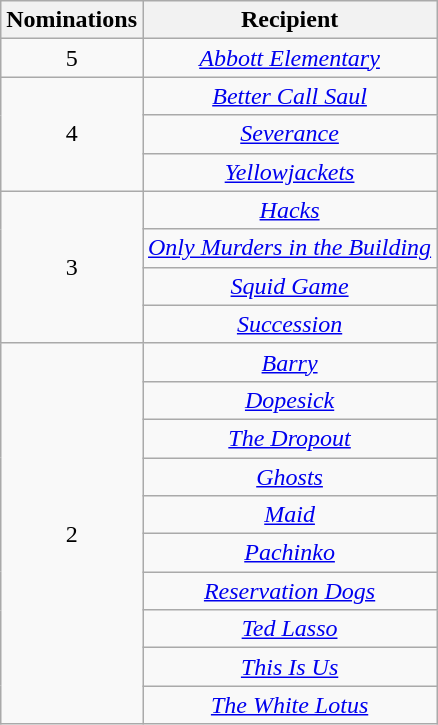<table class="wikitable" rowspan="2" style="text-align:center;" background: #f6e39c;>
<tr>
<th scope="col" style="width:55px;">Nominations</th>
<th scope="col" style="text-align:center;">Recipient</th>
</tr>
<tr>
<td style="text-align: center;">5</td>
<td><em><a href='#'>Abbott Elementary</a></em></td>
</tr>
<tr>
<td rowspan="3" style="text-align: center;">4</td>
<td><em><a href='#'>Better Call Saul</a></em></td>
</tr>
<tr>
<td><em><a href='#'>Severance</a></em></td>
</tr>
<tr>
<td><em><a href='#'>Yellowjackets</a></em></td>
</tr>
<tr>
<td rowspan="4" style="text-align: center;">3</td>
<td><em><a href='#'>Hacks</a></em></td>
</tr>
<tr>
<td><em><a href='#'>Only Murders in the Building</a></em></td>
</tr>
<tr>
<td><em><a href='#'>Squid Game</a></em></td>
</tr>
<tr>
<td><em><a href='#'>Succession</a></em></td>
</tr>
<tr>
<td rowspan="10" style="text-align: center;">2</td>
<td><em><a href='#'>Barry</a></em></td>
</tr>
<tr>
<td><em><a href='#'>Dopesick</a></em></td>
</tr>
<tr>
<td><em><a href='#'>The Dropout</a></em></td>
</tr>
<tr>
<td><em><a href='#'>Ghosts</a></em></td>
</tr>
<tr>
<td><em><a href='#'>Maid</a></em></td>
</tr>
<tr>
<td><em><a href='#'>Pachinko</a></em></td>
</tr>
<tr>
<td><em><a href='#'>Reservation Dogs</a></em></td>
</tr>
<tr>
<td><em><a href='#'>Ted Lasso</a></em></td>
</tr>
<tr>
<td><em><a href='#'>This Is Us</a></em></td>
</tr>
<tr>
<td><em><a href='#'>The White Lotus</a></em></td>
</tr>
</table>
